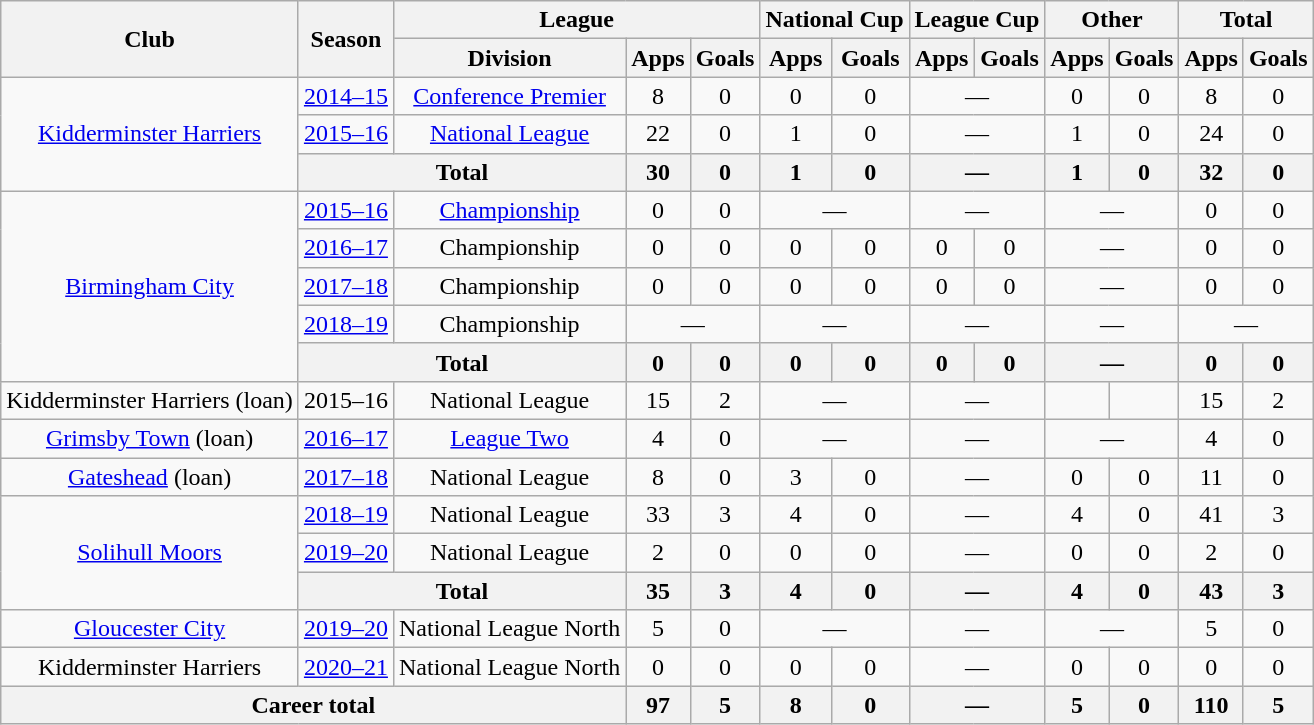<table class="wikitable" style=text-align:center>
<tr>
<th rowspan=2>Club</th>
<th rowspan=2>Season</th>
<th colspan=3>League</th>
<th colspan=2>National Cup</th>
<th colspan=2>League Cup</th>
<th colspan=2>Other</th>
<th colspan=2>Total</th>
</tr>
<tr>
<th>Division</th>
<th>Apps</th>
<th>Goals</th>
<th>Apps</th>
<th>Goals</th>
<th>Apps</th>
<th>Goals</th>
<th>Apps</th>
<th>Goals</th>
<th>Apps</th>
<th>Goals</th>
</tr>
<tr>
<td rowspan=3><a href='#'>Kidderminster Harriers</a></td>
<td><a href='#'>2014–15</a></td>
<td><a href='#'>Conference Premier</a></td>
<td>8</td>
<td>0</td>
<td>0</td>
<td>0</td>
<td colspan=2>—</td>
<td>0</td>
<td>0</td>
<td>8</td>
<td>0</td>
</tr>
<tr>
<td><a href='#'>2015–16</a></td>
<td><a href='#'>National League</a></td>
<td>22</td>
<td>0</td>
<td>1</td>
<td>0</td>
<td colspan=2>—</td>
<td>1</td>
<td>0</td>
<td>24</td>
<td>0</td>
</tr>
<tr>
<th colspan=2>Total</th>
<th>30</th>
<th>0</th>
<th>1</th>
<th>0</th>
<th colspan=2>—</th>
<th>1</th>
<th>0</th>
<th>32</th>
<th>0</th>
</tr>
<tr>
<td rowspan=5><a href='#'>Birmingham City</a></td>
<td><a href='#'>2015–16</a></td>
<td><a href='#'>Championship</a></td>
<td>0</td>
<td>0</td>
<td colspan=2>—</td>
<td colspan=2>—</td>
<td colspan=2>—</td>
<td>0</td>
<td>0</td>
</tr>
<tr>
<td><a href='#'>2016–17</a></td>
<td>Championship</td>
<td>0</td>
<td>0</td>
<td>0</td>
<td>0</td>
<td>0</td>
<td>0</td>
<td colspan=2>—</td>
<td>0</td>
<td>0</td>
</tr>
<tr>
<td><a href='#'>2017–18</a></td>
<td>Championship</td>
<td>0</td>
<td>0</td>
<td>0</td>
<td>0</td>
<td>0</td>
<td>0</td>
<td colspan=2>—</td>
<td>0</td>
<td>0</td>
</tr>
<tr>
<td><a href='#'>2018–19</a></td>
<td>Championship</td>
<td colspan=2>—</td>
<td colspan=2>—</td>
<td colspan=2>—</td>
<td colspan=2>—</td>
<td colspan=2>—</td>
</tr>
<tr>
<th colspan=2>Total</th>
<th>0</th>
<th>0</th>
<th>0</th>
<th>0</th>
<th>0</th>
<th>0</th>
<th colspan=2>—</th>
<th>0</th>
<th>0</th>
</tr>
<tr>
<td>Kidderminster Harriers (loan)</td>
<td>2015–16</td>
<td>National League</td>
<td>15</td>
<td>2</td>
<td colspan=2>—</td>
<td colspan=2>—</td>
<td></td>
<td></td>
<td>15</td>
<td>2</td>
</tr>
<tr>
<td><a href='#'>Grimsby Town</a> (loan)</td>
<td><a href='#'>2016–17</a></td>
<td><a href='#'>League Two</a></td>
<td>4</td>
<td>0</td>
<td colspan=2>—</td>
<td colspan=2>—</td>
<td colspan=2>—</td>
<td>4</td>
<td>0</td>
</tr>
<tr>
<td><a href='#'>Gateshead</a> (loan)</td>
<td><a href='#'>2017–18</a></td>
<td>National League</td>
<td>8</td>
<td>0</td>
<td>3</td>
<td>0</td>
<td colspan=2>—</td>
<td>0</td>
<td>0</td>
<td>11</td>
<td>0</td>
</tr>
<tr>
<td rowspan=3><a href='#'>Solihull Moors</a></td>
<td><a href='#'>2018–19</a></td>
<td>National League</td>
<td>33</td>
<td>3</td>
<td>4</td>
<td>0</td>
<td colspan=2>—</td>
<td>4</td>
<td>0</td>
<td>41</td>
<td>3</td>
</tr>
<tr>
<td><a href='#'>2019–20</a></td>
<td>National League</td>
<td>2</td>
<td>0</td>
<td>0</td>
<td>0</td>
<td colspan=2>—</td>
<td>0</td>
<td>0</td>
<td>2</td>
<td>0</td>
</tr>
<tr>
<th colspan=2>Total</th>
<th>35</th>
<th>3</th>
<th>4</th>
<th>0</th>
<th colspan=2>—</th>
<th>4</th>
<th>0</th>
<th>43</th>
<th>3</th>
</tr>
<tr>
<td><a href='#'>Gloucester City</a></td>
<td><a href='#'>2019–20</a></td>
<td>National League North</td>
<td>5</td>
<td>0</td>
<td colspan=2>—</td>
<td colspan=2>—</td>
<td colspan=2>—</td>
<td>5</td>
<td>0</td>
</tr>
<tr>
<td>Kidderminster Harriers</td>
<td><a href='#'>2020–21</a></td>
<td>National League North</td>
<td>0</td>
<td>0</td>
<td>0</td>
<td>0</td>
<td colspan=2>—</td>
<td>0</td>
<td>0</td>
<td>0</td>
<td>0</td>
</tr>
<tr>
<th colspan=3>Career total</th>
<th>97</th>
<th>5</th>
<th>8</th>
<th>0</th>
<th colspan=2>—</th>
<th>5</th>
<th>0</th>
<th>110</th>
<th>5</th>
</tr>
</table>
